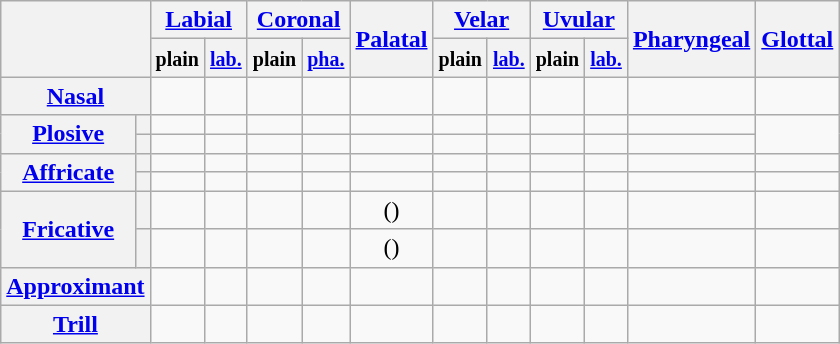<table class="wikitable" style="text-align: center">
<tr>
<th rowspan="2" colspan="2"></th>
<th colspan="2"><a href='#'>Labial</a></th>
<th colspan="2"><a href='#'>Coronal</a></th>
<th rowspan="2"><a href='#'>Palatal</a></th>
<th colspan="2"><a href='#'>Velar</a></th>
<th colspan="2"><a href='#'>Uvular</a></th>
<th rowspan="2"><a href='#'>Pharyngeal</a></th>
<th rowspan="2"><a href='#'>Glottal</a></th>
</tr>
<tr>
<th><small>plain</small></th>
<th><small><a href='#'>lab.</a></small></th>
<th><small>plain</small></th>
<th><small><a href='#'>pha.</a></small></th>
<th><small>plain</small></th>
<th><small><a href='#'>lab.</a></small></th>
<th><small>plain</small></th>
<th><small><a href='#'>lab.</a></small></th>
</tr>
<tr>
<th colspan="2"><a href='#'>Nasal</a></th>
<td></td>
<td></td>
<td></td>
<td></td>
<td></td>
<td></td>
<td></td>
<td></td>
<td></td>
<td></td>
<td></td>
</tr>
<tr>
<th rowspan="2"><a href='#'>Plosive</a></th>
<th></th>
<td></td>
<td></td>
<td></td>
<td></td>
<td></td>
<td></td>
<td></td>
<td></td>
<td></td>
<td></td>
<td rowspan="2"></td>
</tr>
<tr>
<th></th>
<td></td>
<td></td>
<td></td>
<td></td>
<td></td>
<td></td>
<td></td>
<td></td>
<td></td>
<td></td>
</tr>
<tr>
<th rowspan="2"><a href='#'>Affricate</a></th>
<th></th>
<td></td>
<td></td>
<td></td>
<td></td>
<td></td>
<td></td>
<td></td>
<td></td>
<td></td>
<td></td>
<td></td>
</tr>
<tr>
<th></th>
<td></td>
<td></td>
<td></td>
<td></td>
<td></td>
<td></td>
<td></td>
<td></td>
<td></td>
<td></td>
<td></td>
</tr>
<tr>
<th rowspan="2"><a href='#'>Fricative</a></th>
<th></th>
<td></td>
<td></td>
<td></td>
<td></td>
<td>()</td>
<td></td>
<td></td>
<td></td>
<td></td>
<td></td>
<td></td>
</tr>
<tr>
<th></th>
<td></td>
<td></td>
<td></td>
<td></td>
<td>()</td>
<td></td>
<td></td>
<td></td>
<td></td>
<td></td>
<td></td>
</tr>
<tr>
<th colspan="2"><a href='#'>Approximant</a></th>
<td></td>
<td></td>
<td></td>
<td></td>
<td></td>
<td></td>
<td></td>
<td></td>
<td></td>
<td></td>
<td></td>
</tr>
<tr>
<th colspan="2"><a href='#'>Trill</a></th>
<td></td>
<td></td>
<td></td>
<td></td>
<td></td>
<td></td>
<td></td>
<td></td>
<td></td>
<td></td>
<td></td>
</tr>
</table>
